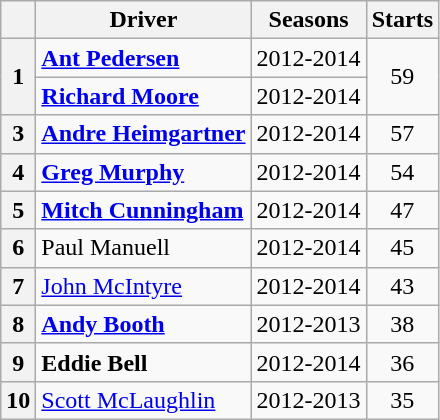<table class="wikitable" style="text-align:center">
<tr>
<th></th>
<th>Driver</th>
<th>Seasons</th>
<th>Starts</th>
</tr>
<tr>
<th rowspan=2>1</th>
<td align=left> <strong><a href='#'>Ant Pedersen</a></strong></td>
<td>2012-2014</td>
<td rowspan=2>59</td>
</tr>
<tr>
<td align=left> <strong><a href='#'>Richard Moore</a></strong></td>
<td>2012-2014</td>
</tr>
<tr>
<th>3</th>
<td align=left> <strong><a href='#'>Andre Heimgartner</a></strong></td>
<td>2012-2014</td>
<td>57</td>
</tr>
<tr>
<th>4</th>
<td align=left> <strong><a href='#'>Greg Murphy</a></strong></td>
<td>2012-2014</td>
<td>54</td>
</tr>
<tr>
<th>5</th>
<td align=left> <strong><a href='#'>Mitch Cunningham</a></strong></td>
<td>2012-2014</td>
<td>47</td>
</tr>
<tr>
<th>6</th>
<td align=left> Paul Manuell</td>
<td>2012-2014</td>
<td>45</td>
</tr>
<tr>
<th>7</th>
<td align=left> <a href='#'>John McIntyre</a></td>
<td>2012-2014</td>
<td>43</td>
</tr>
<tr>
<th>8</th>
<td align=left> <strong><a href='#'>Andy Booth</a></strong></td>
<td>2012-2013</td>
<td>38</td>
</tr>
<tr>
<th>9</th>
<td align=left> <strong>Eddie Bell</strong></td>
<td>2012-2014</td>
<td>36</td>
</tr>
<tr>
<th>10</th>
<td align=left> <a href='#'>Scott McLaughlin</a></td>
<td>2012-2013</td>
<td>35</td>
</tr>
</table>
